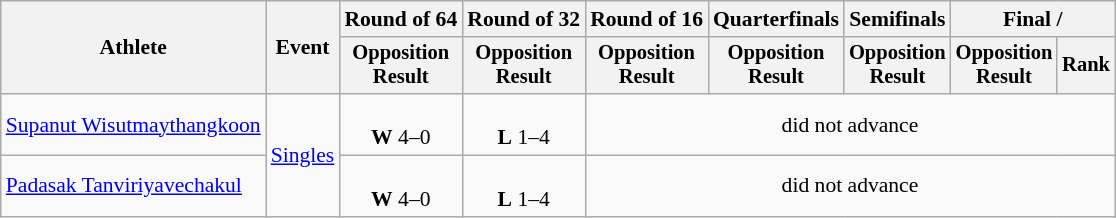<table class="wikitable" style="font-size:90%;">
<tr>
<th rowspan=2>Athlete</th>
<th rowspan=2>Event</th>
<th>Round of 64</th>
<th>Round of 32</th>
<th>Round of 16</th>
<th>Quarterfinals</th>
<th>Semifinals</th>
<th colspan=2>Final / </th>
</tr>
<tr style="font-size:95%">
<th>Opposition<br>Result</th>
<th>Opposition<br>Result</th>
<th>Opposition<br>Result</th>
<th>Opposition<br>Result</th>
<th>Opposition<br>Result</th>
<th>Opposition<br>Result</th>
<th>Rank</th>
</tr>
<tr align=center>
<td align=left><a href='#'>Supanut Wisutmaythangkoon</a></td>
<td align=left rowspan=2><a href='#'>Singles</a></td>
<td> <br> <strong>W</strong>  4–0</td>
<td> <br> <strong>L</strong>  1–4</td>
<td colspan=5>did not advance</td>
</tr>
<tr align=center>
<td align=left><a href='#'>Padasak Tanviriyavechakul</a></td>
<td> <br> <strong>W</strong>  4–0</td>
<td> <br> <strong>L</strong>  1–4</td>
<td colspan=5>did not advance</td>
</tr>
</table>
